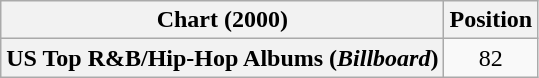<table class="wikitable plainrowheaders" style="text-align:center">
<tr>
<th scope="col">Chart (2000)</th>
<th scope="col">Position</th>
</tr>
<tr>
<th scope="row">US Top R&B/Hip-Hop Albums (<em>Billboard</em>)</th>
<td>82</td>
</tr>
</table>
